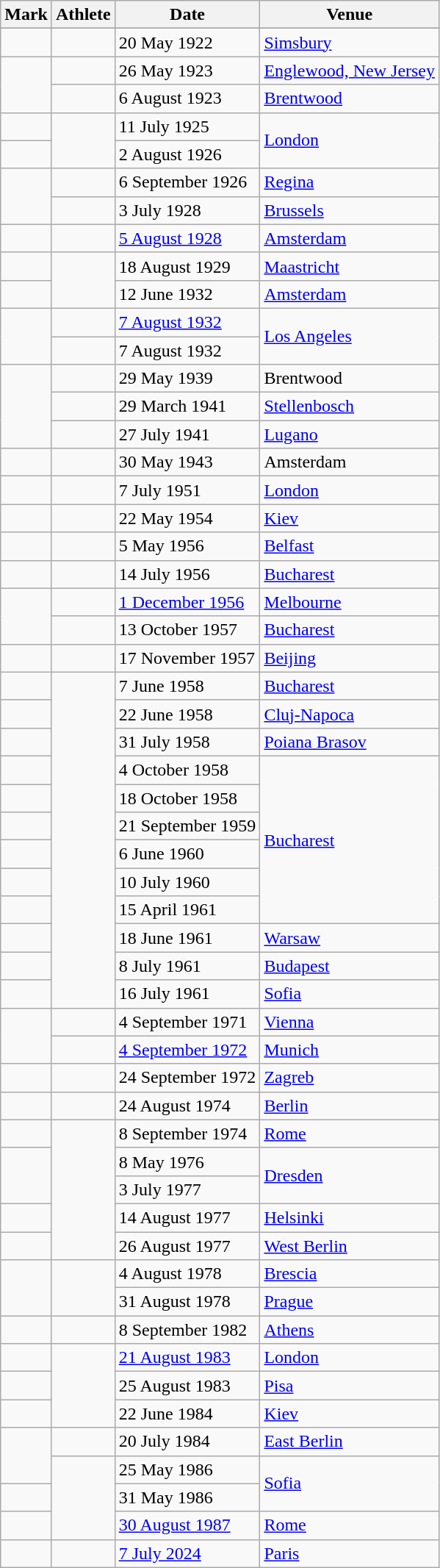<table class="wikitable sortable">
<tr>
<th>Mark</th>
<th>Athlete</th>
<th>Date</th>
<th>Venue</th>
</tr>
<tr>
</tr>
<tr>
<td></td>
<td></td>
<td>20 May 1922</td>
<td><a href='#'>Simsbury</a></td>
</tr>
<tr bgcolor=>
<td rowspan="2"></td>
<td></td>
<td>26 May 1923</td>
<td><a href='#'>Englewood, New Jersey</a></td>
</tr>
<tr>
<td></td>
<td>6 August 1923</td>
<td><a href='#'>Brentwood</a></td>
</tr>
<tr bgcolor=>
<td></td>
<td rowspan="2"></td>
<td>11 July 1925</td>
<td rowspan="2"><a href='#'>London</a></td>
</tr>
<tr>
<td></td>
<td>2 August 1926</td>
</tr>
<tr bgcolor=>
<td rowspan="2"></td>
<td></td>
<td>6 September 1926</td>
<td><a href='#'>Regina</a></td>
</tr>
<tr>
<td></td>
<td>3 July 1928</td>
<td><a href='#'>Brussels</a></td>
</tr>
<tr bgcolor=>
<td></td>
<td></td>
<td><a href='#'>5 August 1928</a></td>
<td><a href='#'>Amsterdam</a></td>
</tr>
<tr>
<td></td>
<td rowspan="2"></td>
<td>18 August 1929</td>
<td><a href='#'>Maastricht</a></td>
</tr>
<tr bgcolor=>
<td></td>
<td>12 June 1932</td>
<td><a href='#'>Amsterdam</a></td>
</tr>
<tr>
<td rowspan="2"></td>
<td></td>
<td><a href='#'>7 August 1932</a></td>
<td rowspan="2"><a href='#'>Los Angeles</a></td>
</tr>
<tr>
<td></td>
<td>7 August 1932</td>
</tr>
<tr>
<td rowspan="3"></td>
<td></td>
<td>29 May 1939</td>
<td>Brentwood</td>
</tr>
<tr>
<td></td>
<td>29 March 1941</td>
<td><a href='#'>Stellenbosch</a></td>
</tr>
<tr>
<td></td>
<td>27 July 1941</td>
<td><a href='#'>Lugano</a></td>
</tr>
<tr>
<td></td>
<td></td>
<td>30 May 1943</td>
<td>Amsterdam</td>
</tr>
<tr>
<td></td>
<td></td>
<td>7 July 1951</td>
<td><a href='#'>London</a></td>
</tr>
<tr>
<td></td>
<td></td>
<td>22 May 1954</td>
<td><a href='#'>Kiev</a></td>
</tr>
<tr>
<td></td>
<td></td>
<td>5 May 1956</td>
<td><a href='#'>Belfast</a></td>
</tr>
<tr>
<td></td>
<td></td>
<td>14 July 1956</td>
<td><a href='#'>Bucharest</a></td>
</tr>
<tr>
<td rowspan="2"></td>
<td></td>
<td><a href='#'>1 December 1956</a></td>
<td><a href='#'>Melbourne</a></td>
</tr>
<tr>
<td></td>
<td>13 October 1957</td>
<td><a href='#'>Bucharest</a></td>
</tr>
<tr>
<td></td>
<td></td>
<td>17 November 1957</td>
<td><a href='#'>Beijing</a></td>
</tr>
<tr>
<td></td>
<td rowspan="12"></td>
<td>7 June 1958</td>
<td><a href='#'>Bucharest</a></td>
</tr>
<tr>
<td></td>
<td>22 June 1958</td>
<td><a href='#'>Cluj-Napoca</a></td>
</tr>
<tr>
<td></td>
<td>31 July 1958</td>
<td><a href='#'>Poiana Brasov</a></td>
</tr>
<tr>
<td></td>
<td>4 October 1958</td>
<td rowspan="6"><a href='#'>Bucharest</a></td>
</tr>
<tr>
<td></td>
<td>18 October 1958</td>
</tr>
<tr>
<td></td>
<td>21 September 1959</td>
</tr>
<tr>
<td></td>
<td>6 June 1960</td>
</tr>
<tr>
<td></td>
<td>10 July 1960</td>
</tr>
<tr>
<td></td>
<td>15 April 1961</td>
</tr>
<tr>
<td></td>
<td>18 June 1961</td>
<td><a href='#'>Warsaw</a></td>
</tr>
<tr>
<td></td>
<td>8 July 1961</td>
<td><a href='#'>Budapest</a></td>
</tr>
<tr>
<td></td>
<td>16 July 1961</td>
<td><a href='#'>Sofia</a></td>
</tr>
<tr>
<td rowspan="2"></td>
<td></td>
<td>4 September 1971</td>
<td><a href='#'>Vienna</a></td>
</tr>
<tr>
<td></td>
<td><a href='#'>4 September 1972</a></td>
<td><a href='#'>Munich</a></td>
</tr>
<tr>
<td></td>
<td></td>
<td>24 September 1972</td>
<td><a href='#'>Zagreb</a></td>
</tr>
<tr>
<td></td>
<td></td>
<td>24 August 1974</td>
<td><a href='#'>Berlin</a></td>
</tr>
<tr>
<td></td>
<td rowspan="6"></td>
<td>8 September 1974</td>
<td><a href='#'>Rome</a></td>
</tr>
<tr>
<td rowspan="2"></td>
<td>8 May 1976</td>
<td rowspan="2"><a href='#'>Dresden</a></td>
</tr>
<tr>
<td>3 July 1977</td>
</tr>
<tr>
<td rowspan="2"></td>
<td>14 August 1977</td>
<td><a href='#'>Helsinki</a></td>
</tr>
<tr>
<td rowspan="2">26 August 1977</td>
<td rowspan="2"><a href='#'>West Berlin</a></td>
</tr>
<tr>
<td></td>
</tr>
<tr>
<td rowspan="2"></td>
<td rowspan="2"></td>
<td>4 August 1978</td>
<td><a href='#'>Brescia</a></td>
</tr>
<tr>
<td>31 August 1978</td>
<td><a href='#'>Prague</a></td>
</tr>
<tr>
<td></td>
<td rowspan="2"></td>
<td>8 September 1982</td>
<td><a href='#'>Athens</a></td>
</tr>
<tr>
<td rowspan="2"></td>
<td rowspan="2"><a href='#'>21 August 1983</a></td>
<td rowspan="2"><a href='#'>London</a></td>
</tr>
<tr>
<td rowspan="3"></td>
</tr>
<tr>
<td></td>
<td>25 August 1983</td>
<td><a href='#'>Pisa</a></td>
</tr>
<tr>
<td></td>
<td>22 June 1984</td>
<td><a href='#'>Kiev</a></td>
</tr>
<tr>
<td rowspan="2"></td>
<td></td>
<td>20 July 1984</td>
<td><a href='#'>East Berlin</a></td>
</tr>
<tr>
<td rowspan="3"></td>
<td>25 May 1986</td>
<td rowspan="2"><a href='#'>Sofia</a></td>
</tr>
<tr>
<td></td>
<td>31 May 1986</td>
</tr>
<tr>
<td></td>
<td><a href='#'>30 August 1987</a></td>
<td><a href='#'>Rome</a></td>
</tr>
<tr>
<td></td>
<td></td>
<td><a href='#'>7 July 2024</a></td>
<td><a href='#'>Paris</a></td>
</tr>
</table>
